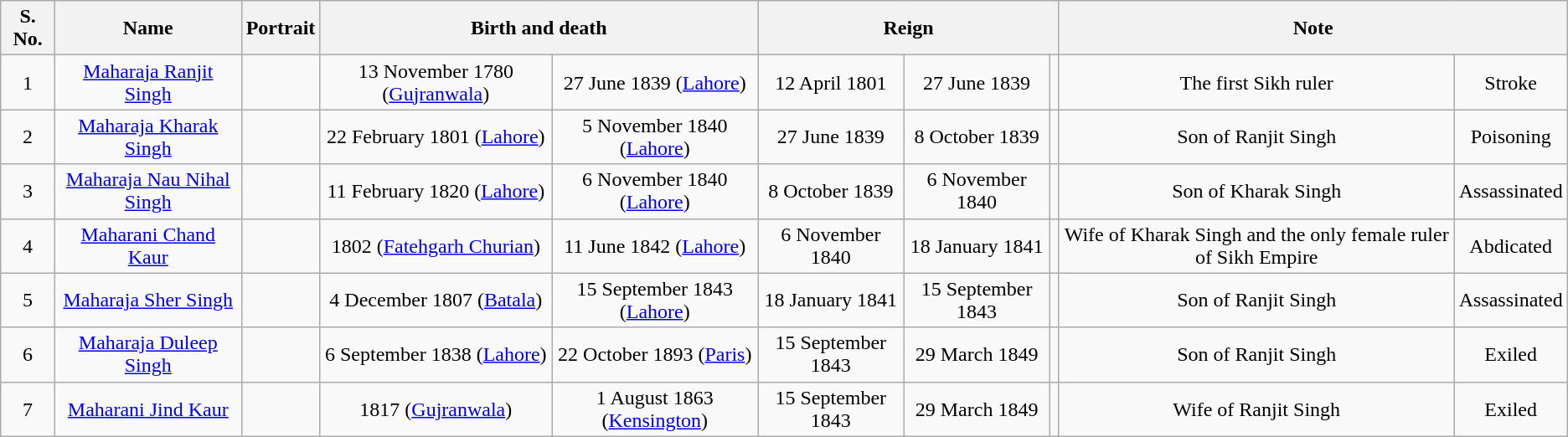<table class="wikitable" style="text-align:center">
<tr>
<th>S. No.</th>
<th>Name</th>
<th>Portrait</th>
<th colspan=2>Birth and death</th>
<th colspan=3>Reign</th>
<th colspan=2>Note</th>
</tr>
<tr>
<td>1</td>
<td><a href='#'>Maharaja Ranjit Singh</a></td>
<td></td>
<td>13 November 1780 (<a href='#'>Gujranwala</a>)</td>
<td>27 June 1839 (<a href='#'>Lahore</a>)</td>
<td>12 April 1801</td>
<td>27 June 1839</td>
<td></td>
<td>The first Sikh ruler</td>
<td>Stroke</td>
</tr>
<tr>
<td>2</td>
<td><a href='#'>Maharaja Kharak Singh</a></td>
<td></td>
<td>22 February 1801 (<a href='#'>Lahore</a>)</td>
<td>5 November 1840 (<a href='#'>Lahore</a>)</td>
<td>27 June 1839</td>
<td>8 October 1839</td>
<td></td>
<td>Son of Ranjit Singh</td>
<td>Poisoning</td>
</tr>
<tr>
<td>3</td>
<td><a href='#'>Maharaja Nau Nihal Singh</a></td>
<td></td>
<td>11 February 1820 (<a href='#'>Lahore</a>)</td>
<td>6 November 1840 (<a href='#'>Lahore</a>)</td>
<td>8 October 1839</td>
<td>6 November 1840</td>
<td></td>
<td>Son of Kharak Singh</td>
<td>Assassinated</td>
</tr>
<tr>
<td>4</td>
<td><a href='#'>Maharani Chand Kaur</a> <br></td>
<td></td>
<td>1802 (<a href='#'>Fatehgarh Churian</a>)</td>
<td>11 June 1842 (<a href='#'>Lahore</a>)</td>
<td>6 November 1840</td>
<td>18 January 1841</td>
<td></td>
<td>Wife of Kharak Singh and the only female ruler of Sikh Empire</td>
<td>Abdicated</td>
</tr>
<tr>
<td>5</td>
<td><a href='#'>Maharaja Sher Singh</a></td>
<td></td>
<td>4 December 1807 (<a href='#'>Batala</a>)</td>
<td>15 September 1843 (<a href='#'>Lahore</a>)</td>
<td>18 January 1841</td>
<td>15 September 1843</td>
<td></td>
<td>Son of Ranjit Singh</td>
<td>Assassinated</td>
</tr>
<tr>
<td>6</td>
<td><a href='#'>Maharaja Duleep Singh</a></td>
<td></td>
<td>6 September 1838 (<a href='#'>Lahore</a>)</td>
<td>22 October 1893 (<a href='#'>Paris</a>)</td>
<td>15 September 1843</td>
<td>29 March 1849</td>
<td></td>
<td>Son of Ranjit Singh</td>
<td>Exiled</td>
</tr>
<tr>
<td>7</td>
<td><a href='#'>Maharani Jind Kaur</a><br></td>
<td></td>
<td>1817 (<a href='#'>Gujranwala</a>)</td>
<td>1 August 1863 (<a href='#'>Kensington</a>)</td>
<td>15 September 1843</td>
<td>29 March 1849</td>
<td></td>
<td>Wife of Ranjit Singh</td>
<td>Exiled</td>
</tr>
</table>
